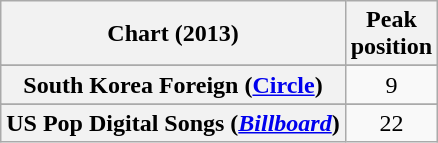<table class="wikitable sortable plainrowheaders" style="text-align:center">
<tr>
<th scope="col">Chart (2013)</th>
<th scope="col">Peak<br>position</th>
</tr>
<tr>
</tr>
<tr>
<th scope="row">South Korea Foreign (<a href='#'>Circle</a>)</th>
<td>9</td>
</tr>
<tr>
</tr>
<tr>
</tr>
<tr>
<th scope="row">US Pop Digital Songs (<em><a href='#'>Billboard</a></em>)</th>
<td>22</td>
</tr>
</table>
